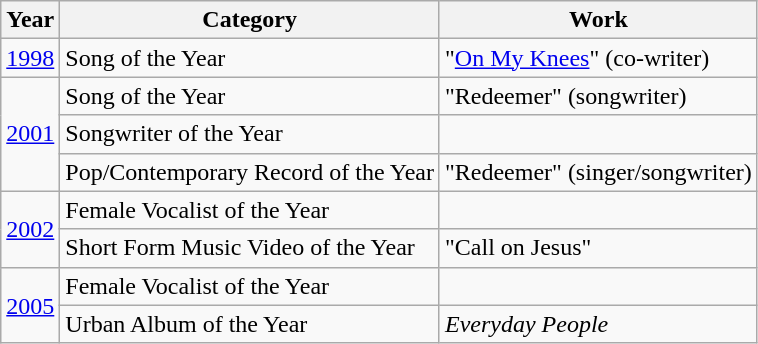<table class="wikitable">
<tr>
<th>Year</th>
<th>Category</th>
<th>Work</th>
</tr>
<tr>
<td><a href='#'>1998</a></td>
<td>Song of the Year</td>
<td>"<a href='#'>On My Knees</a>" (co-writer)</td>
</tr>
<tr>
<td rowspan="3"><a href='#'>2001</a></td>
<td>Song of the Year</td>
<td>"Redeemer" (songwriter)</td>
</tr>
<tr>
<td>Songwriter of the Year</td>
<td></td>
</tr>
<tr>
<td>Pop/Contemporary Record of the Year</td>
<td>"Redeemer" (singer/songwriter)</td>
</tr>
<tr>
<td rowspan="2"><a href='#'>2002</a></td>
<td>Female Vocalist of the Year</td>
<td></td>
</tr>
<tr>
<td>Short Form Music Video of the Year</td>
<td>"Call on Jesus"</td>
</tr>
<tr>
<td rowspan="2"><a href='#'>2005</a></td>
<td>Female Vocalist of the Year</td>
<td></td>
</tr>
<tr>
<td>Urban Album of the Year</td>
<td><em>Everyday People</em></td>
</tr>
</table>
